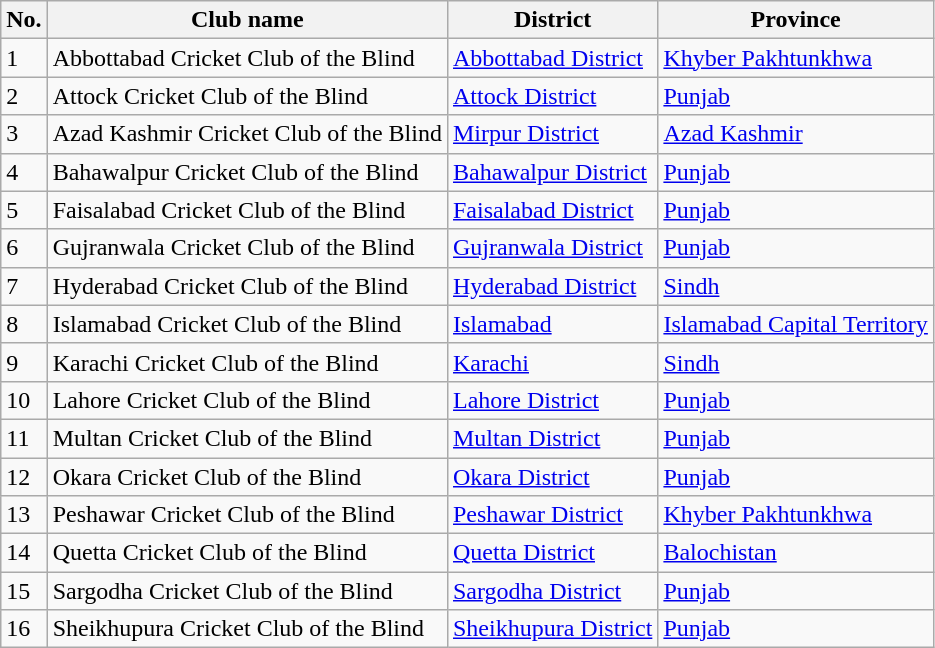<table class="wikitable sortable">
<tr>
<th>No.</th>
<th>Club name</th>
<th>District</th>
<th>Province</th>
</tr>
<tr>
<td>1</td>
<td>Abbottabad Cricket Club of the Blind</td>
<td><a href='#'>Abbottabad District</a></td>
<td><a href='#'>Khyber Pakhtunkhwa</a></td>
</tr>
<tr>
<td>2</td>
<td>Attock Cricket Club of the Blind</td>
<td><a href='#'>Attock District</a></td>
<td><a href='#'>Punjab</a></td>
</tr>
<tr>
<td>3</td>
<td>Azad Kashmir Cricket Club of the Blind</td>
<td><a href='#'>Mirpur District</a></td>
<td><a href='#'>Azad Kashmir</a></td>
</tr>
<tr>
<td>4</td>
<td>Bahawalpur Cricket Club of the Blind</td>
<td><a href='#'>Bahawalpur District</a></td>
<td><a href='#'>Punjab</a></td>
</tr>
<tr>
<td>5</td>
<td>Faisalabad Cricket Club of the Blind</td>
<td><a href='#'>Faisalabad District</a></td>
<td><a href='#'>Punjab</a></td>
</tr>
<tr>
<td>6</td>
<td>Gujranwala Cricket Club of the Blind</td>
<td><a href='#'>Gujranwala District</a></td>
<td><a href='#'>Punjab</a></td>
</tr>
<tr>
<td>7</td>
<td>Hyderabad Cricket Club of the Blind</td>
<td><a href='#'>Hyderabad District</a></td>
<td><a href='#'>Sindh</a></td>
</tr>
<tr>
<td>8</td>
<td>Islamabad Cricket Club of the Blind</td>
<td><a href='#'>Islamabad</a></td>
<td><a href='#'>Islamabad Capital Territory</a></td>
</tr>
<tr>
<td>9</td>
<td>Karachi Cricket Club of the Blind</td>
<td><a href='#'>Karachi</a></td>
<td><a href='#'>Sindh</a></td>
</tr>
<tr>
<td>10</td>
<td>Lahore Cricket Club of the Blind</td>
<td><a href='#'>Lahore District</a></td>
<td><a href='#'>Punjab</a></td>
</tr>
<tr>
<td>11</td>
<td>Multan Cricket Club of the Blind</td>
<td><a href='#'>Multan District</a></td>
<td><a href='#'>Punjab</a></td>
</tr>
<tr>
<td>12</td>
<td>Okara Cricket Club of the Blind</td>
<td><a href='#'>Okara District</a></td>
<td><a href='#'>Punjab</a></td>
</tr>
<tr>
<td>13</td>
<td>Peshawar Cricket Club of the Blind</td>
<td><a href='#'>Peshawar District</a></td>
<td><a href='#'>Khyber Pakhtunkhwa</a></td>
</tr>
<tr>
<td>14</td>
<td>Quetta Cricket Club of the Blind</td>
<td><a href='#'>Quetta District</a></td>
<td><a href='#'>Balochistan</a></td>
</tr>
<tr>
<td>15</td>
<td>Sargodha Cricket Club of the Blind</td>
<td><a href='#'>Sargodha District</a></td>
<td><a href='#'>Punjab</a></td>
</tr>
<tr>
<td>16</td>
<td>Sheikhupura Cricket Club of the Blind</td>
<td><a href='#'>Sheikhupura District</a></td>
<td><a href='#'>Punjab</a></td>
</tr>
</table>
